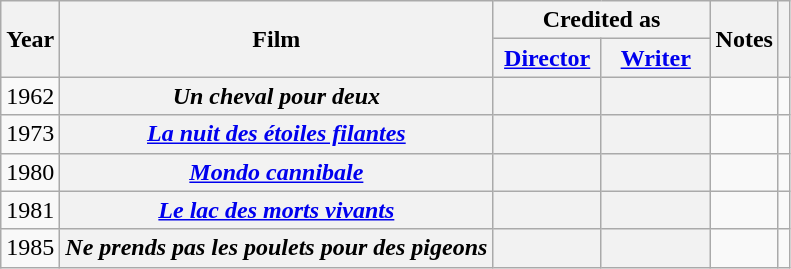<table class="wikitable plainrowheaders">
<tr>
<th scope="col" rowspan="2">Year</th>
<th rowspan="2" scope="col">Film</th>
<th scope="col" colspan="2">Credited as</th>
<th scope="col" rowspan="2" class="unsortable">Notes</th>
<th scope="col" rowspan="2" class="unsortable"></th>
</tr>
<tr>
<th width="65"><a href='#'>Director</a></th>
<th width="65"><a href='#'>Writer</a></th>
</tr>
<tr>
<td>1962</td>
<th scope="row"><em>Un cheval pour deux</em></th>
<th></th>
<th></th>
<td align="center"></td>
<td align="center"></td>
</tr>
<tr>
<td>1973</td>
<th scope="row"><em><a href='#'>La nuit des étoiles filantes</a></em></th>
<th></th>
<th></th>
<td align="center"></td>
<td align="center"></td>
</tr>
<tr>
<td>1980</td>
<th scope="row"><em><a href='#'>Mondo cannibale</a></em></th>
<th></th>
<th></th>
<td align="center"></td>
<td align="center"></td>
</tr>
<tr>
<td>1981</td>
<th scope="row"><em><a href='#'>Le lac des morts vivants</a></em></th>
<th></th>
<th></th>
<td align="center"></td>
<td align="center"></td>
</tr>
<tr>
<td>1985</td>
<th scope="row"><em>Ne prends pas les poulets pour des pigeons</em></th>
<th></th>
<th></th>
<td align="center"></td>
<td align="center"></td>
</tr>
</table>
